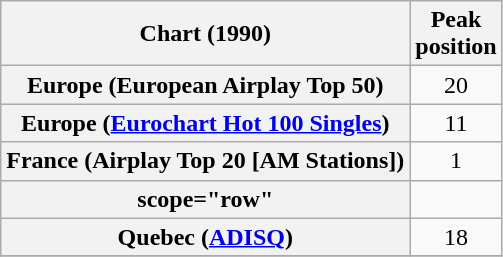<table class="wikitable sortable plainrowheaders">
<tr>
<th>Chart (1990)</th>
<th>Peak<br>position</th>
</tr>
<tr>
<th scope="row">Europe (European Airplay Top 50)</th>
<td align="center">20</td>
</tr>
<tr>
<th scope="row">Europe (<a href='#'>Eurochart Hot 100 Singles</a>)</th>
<td align="center">11</td>
</tr>
<tr>
<th scope="row">France (Airplay Top 20 [AM Stations])</th>
<td align="center">1</td>
</tr>
<tr>
<th>scope="row"</th>
</tr>
<tr>
<th scope="row">Quebec (<a href='#'>ADISQ</a>)</th>
<td align="center">18</td>
</tr>
<tr>
</tr>
</table>
